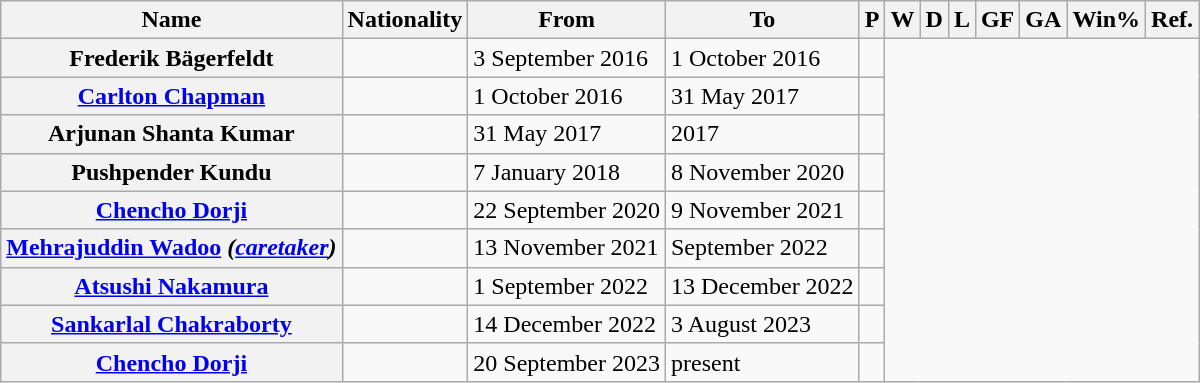<table class="wikitable plainrowheaders sortable" style="text-align:center">
<tr>
<th>Name</th>
<th>Nationality</th>
<th>From</th>
<th class="unsortable">To</th>
<th>P</th>
<th>W</th>
<th>D</th>
<th>L</th>
<th>GF</th>
<th>GA</th>
<th>Win%</th>
<th>Ref.</th>
</tr>
<tr>
<th scope=row style=text-align:"left">Frederik Bägerfeldt</th>
<td align="left"></td>
<td align="left">3 September 2016</td>
<td align="left">1 October 2016<br></td>
<td></td>
</tr>
<tr>
<th scope=row style=text-align:"left"><a href='#'>Carlton Chapman</a></th>
<td align="left"></td>
<td align="left">1 October 2016</td>
<td align="left">31 May 2017<br></td>
<td></td>
</tr>
<tr>
<th scope=row style=text-align:"left">Arjunan Shanta Kumar</th>
<td align="left"></td>
<td align="left">31 May 2017</td>
<td align="left">2017<br></td>
<td></td>
</tr>
<tr>
<th scope=row style=text-align:"left">Pushpender Kundu</th>
<td align="left"></td>
<td align="left">7 January 2018</td>
<td align="left">8 November 2020<br></td>
<td></td>
</tr>
<tr>
<th scope=row style=text-align:"left"><a href='#'>Chencho Dorji</a></th>
<td align="left"></td>
<td align="left">22 September 2020</td>
<td align="left">9 November 2021<br></td>
<td></td>
</tr>
<tr>
<th scope=row style=text-align:"left"><a href='#'>Mehrajuddin Wadoo</a> <em>(<a href='#'>caretaker</a>)</em></th>
<td align="left"></td>
<td align="left">13 November 2021</td>
<td align="left">September 2022<br></td>
<td></td>
</tr>
<tr>
<th scope=row style=text-align:"left"><a href='#'>Atsushi Nakamura</a></th>
<td align="left"></td>
<td align="left">1 September 2022</td>
<td align="left">13 December 2022<br></td>
<td></td>
</tr>
<tr>
<th scope=row style=text-align:"left"><a href='#'>Sankarlal Chakraborty</a></th>
<td align="left"></td>
<td align="left">14 December 2022</td>
<td align="left">3 August 2023<br></td>
<td></td>
</tr>
<tr>
<th scope=row style=text-align:"left"><a href='#'>Chencho Dorji</a></th>
<td align="left"></td>
<td align="left">20 September 2023</td>
<td align="left">present<br></td>
<td></td>
</tr>
</table>
